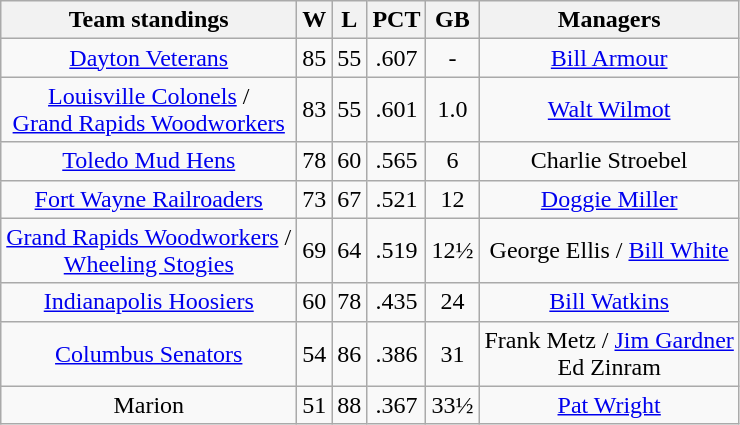<table class="wikitable" style="text-align:center">
<tr>
<th>Team standings</th>
<th>W</th>
<th>L</th>
<th>PCT</th>
<th>GB</th>
<th>Managers</th>
</tr>
<tr>
<td><a href='#'>Dayton Veterans</a></td>
<td>85</td>
<td>55</td>
<td>.607</td>
<td>-</td>
<td><a href='#'>Bill Armour</a></td>
</tr>
<tr>
<td><a href='#'>Louisville Colonels</a> /<br> <a href='#'>Grand Rapids Woodworkers</a></td>
<td>83</td>
<td>55</td>
<td>.601</td>
<td>1.0</td>
<td><a href='#'>Walt Wilmot</a></td>
</tr>
<tr>
<td><a href='#'>Toledo Mud Hens</a></td>
<td>78</td>
<td>60</td>
<td>.565</td>
<td>6</td>
<td>Charlie Stroebel</td>
</tr>
<tr>
<td><a href='#'>Fort Wayne Railroaders</a></td>
<td>73</td>
<td>67</td>
<td>.521</td>
<td>12</td>
<td><a href='#'>Doggie Miller</a></td>
</tr>
<tr>
<td><a href='#'>Grand Rapids Woodworkers</a> /<br> <a href='#'>Wheeling Stogies</a></td>
<td>69</td>
<td>64</td>
<td>.519</td>
<td>12½</td>
<td>George Ellis / <a href='#'>Bill White</a></td>
</tr>
<tr>
<td><a href='#'>Indianapolis Hoosiers</a></td>
<td>60</td>
<td>78</td>
<td>.435</td>
<td>24</td>
<td><a href='#'>Bill Watkins</a></td>
</tr>
<tr>
<td><a href='#'>Columbus Senators</a></td>
<td>54</td>
<td>86</td>
<td>.386</td>
<td>31</td>
<td>Frank Metz / <a href='#'>Jim Gardner</a> <br> Ed Zinram</td>
</tr>
<tr>
<td>Marion</td>
<td>51</td>
<td>88</td>
<td>.367</td>
<td>33½</td>
<td><a href='#'>Pat Wright</a></td>
</tr>
</table>
